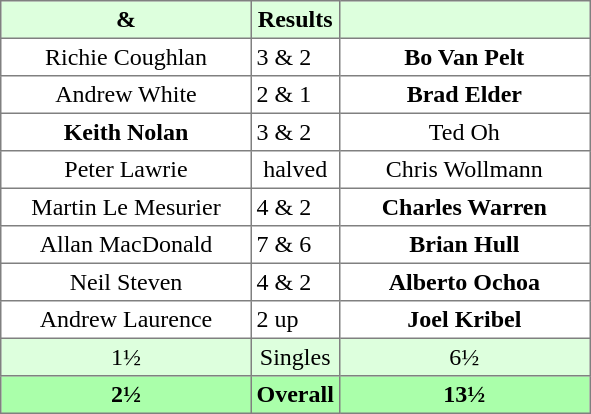<table border="1" cellpadding="3" style="border-collapse:collapse; text-align:center;">
<tr style="background:#ddffdd;">
<th width=160> & </th>
<th>Results</th>
<th width=160></th>
</tr>
<tr>
<td>Richie Coughlan</td>
<td align=left> 3 & 2</td>
<td><strong>Bo Van Pelt</strong></td>
</tr>
<tr>
<td>Andrew White</td>
<td align=left> 2 & 1</td>
<td><strong>Brad Elder</strong></td>
</tr>
<tr>
<td><strong>Keith Nolan</strong></td>
<td align=left> 3 & 2</td>
<td>Ted Oh</td>
</tr>
<tr>
<td>Peter Lawrie</td>
<td>halved</td>
<td>Chris Wollmann</td>
</tr>
<tr>
<td>Martin Le Mesurier</td>
<td align=left> 4 & 2</td>
<td><strong>Charles Warren</strong></td>
</tr>
<tr>
<td>Allan MacDonald</td>
<td align=left> 7 & 6</td>
<td><strong>Brian Hull</strong></td>
</tr>
<tr>
<td>Neil Steven</td>
<td align=left> 4 & 2</td>
<td><strong>Alberto Ochoa</strong></td>
</tr>
<tr>
<td>Andrew Laurence</td>
<td align=left> 2 up</td>
<td><strong>Joel Kribel</strong></td>
</tr>
<tr style="background:#ddffdd;">
<td>1½</td>
<td>Singles</td>
<td>6½</td>
</tr>
<tr style="background:#aaffaa;">
<th>2½</th>
<th>Overall</th>
<th>13½</th>
</tr>
</table>
